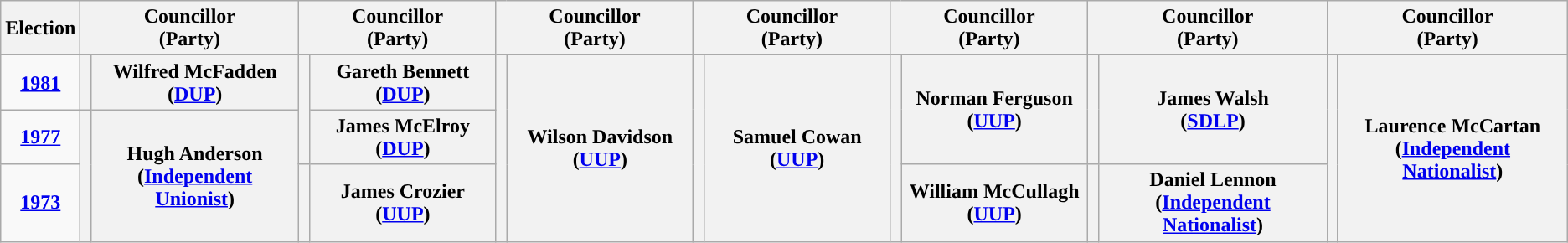<table class="wikitable" style="text-align:center">
<tr>
<th scope="col" width="50">Election</th>
<th scope="col" width="150" colspan = "2">Councillor<br> (Party)</th>
<th scope="col" width="150" colspan = "2">Councillor<br> (Party)</th>
<th scope="col" width="150" colspan = "2">Councillor<br> (Party)</th>
<th scope="col" width="150" colspan = "2">Councillor<br> (Party)</th>
<th scope="col" width="150" colspan = "2">Councillor<br> (Party)</th>
<th scope="col" width="150" colspan = "2">Councillor<br> (Party)</th>
<th scope="col" width="150" colspan = "2">Councillor<br> (Party)</th>
</tr>
<tr>
<td><strong><a href='#'>1981</a></strong></td>
<th rowspan="1" width="1" style="background-color: "></th>
<th rowspan = "1">Wilfred McFadden <br> (<a href='#'>DUP</a>)</th>
<th rowspan="2" width="1" style="background-color: "></th>
<th rowspan = "1">Gareth Bennett <br> (<a href='#'>DUP</a>)</th>
<th rowspan="3" width="1" style="background-color: "></th>
<th rowspan = "3">Wilson Davidson <br> (<a href='#'>UUP</a>)</th>
<th rowspan="3" width="1" style="background-color: "></th>
<th rowspan = "3">Samuel Cowan <br> (<a href='#'>UUP</a>)</th>
<th rowspan="3" width="1" style="background-color: "></th>
<th rowspan = "2">Norman Ferguson <br> (<a href='#'>UUP</a>)</th>
<th rowspan="2" width="1" style="background-color: "></th>
<th rowspan = "2">James Walsh <br> (<a href='#'>SDLP</a>)</th>
<th rowspan="3" width="1" style="background-color: "></th>
<th rowspan = "3">Laurence McCartan <br> (<a href='#'>Independent Nationalist</a>)</th>
</tr>
<tr>
<td><strong><a href='#'>1977</a></strong></td>
<th rowspan="2" width="1" style="background-color: "></th>
<th rowspan = "2">Hugh Anderson <br> (<a href='#'>Independent Unionist</a>)</th>
<th rowspan = "1">James McElroy <br> (<a href='#'>DUP</a>)</th>
</tr>
<tr>
<td><strong><a href='#'>1973</a></strong></td>
<th rowspan="1" width="1" style="background-color: "></th>
<th rowspan = "1">James Crozier <br> (<a href='#'>UUP</a>)</th>
<th rowspan = "1">William McCullagh <br> (<a href='#'>UUP</a>)</th>
<th rowspan="1" width="1" style="background-color: "></th>
<th rowspan = "1">Daniel Lennon <br> (<a href='#'>Independent Nationalist</a>)</th>
</tr>
</table>
